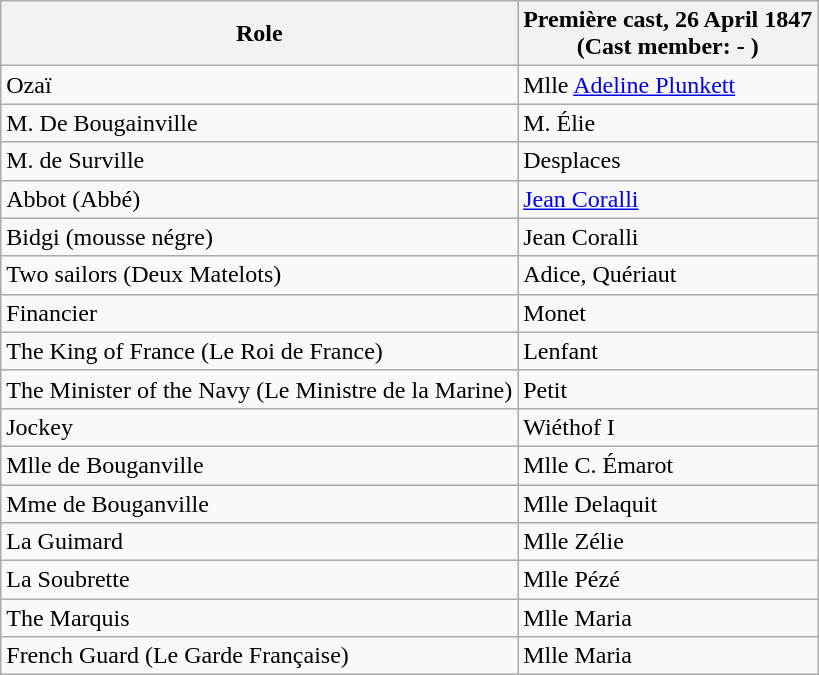<table class="wikitable">
<tr>
<th>Role</th>
<th>Première cast, 			26 April 1847<br>(Cast member: - )</th>
</tr>
<tr>
<td>Ozaï</td>
<td>Mlle <a href='#'>Adeline Plunkett</a></td>
</tr>
<tr>
<td>M. De Bougainville</td>
<td>M. Élie</td>
</tr>
<tr>
<td>M. de Surville</td>
<td>Desplaces</td>
</tr>
<tr>
<td>Abbot (Abbé)</td>
<td><a href='#'>Jean Coralli</a></td>
</tr>
<tr>
<td>Bidgi (mousse négre)</td>
<td>Jean Coralli</td>
</tr>
<tr>
<td>Two sailors (Deux Matelots)</td>
<td>Adice, Quériaut</td>
</tr>
<tr>
<td>Financier</td>
<td>Monet</td>
</tr>
<tr>
<td>The King of France (Le Roi de France)</td>
<td>Lenfant</td>
</tr>
<tr>
<td>The Minister of the Navy (Le Ministre de la Marine)</td>
<td>Petit</td>
</tr>
<tr>
<td>Jockey</td>
<td>Wiéthof I</td>
</tr>
<tr>
<td>Mlle de Bouganville</td>
<td>Mlle C. Émarot</td>
</tr>
<tr>
<td>Mme de Bouganville</td>
<td>Mlle Delaquit</td>
</tr>
<tr>
<td>La Guimard</td>
<td>Mlle Zélie</td>
</tr>
<tr>
<td>La Soubrette</td>
<td>Mlle Pézé</td>
</tr>
<tr>
<td>The Marquis</td>
<td>Mlle Maria</td>
</tr>
<tr>
<td>French Guard (Le Garde Française)</td>
<td>Mlle Maria</td>
</tr>
</table>
